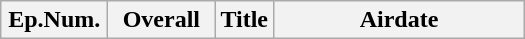<table class="wikitable plainrowheaders">
<tr>
<th style="width:4em;">Ep.Num.</th>
<th style="width:4em;">Overall</th>
<th>Title</th>
<th style="width:10em;">Airdate<br>






































</th>
</tr>
</table>
